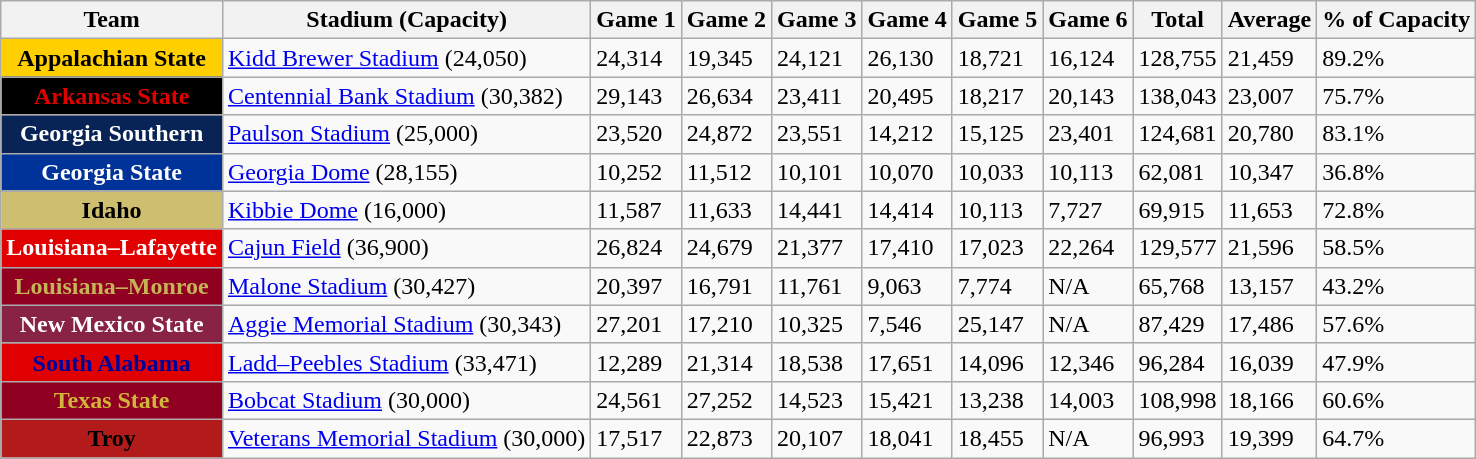<table class="wikitable sortable">
<tr>
<th>Team</th>
<th>Stadium (Capacity)</th>
<th>Game 1</th>
<th>Game 2</th>
<th>Game 3</th>
<th>Game 4</th>
<th>Game 5</th>
<th>Game 6</th>
<th>Total</th>
<th>Average</th>
<th>% of Capacity</th>
</tr>
<tr>
<th style="background:#ffcf00; color:#000;">Appalachian State</th>
<td><a href='#'>Kidd Brewer Stadium</a> (24,050)</td>
<td>24,314</td>
<td>19,345</td>
<td>24,121</td>
<td>26,130</td>
<td>18,721</td>
<td>16,124</td>
<td>128,755</td>
<td>21,459</td>
<td>89.2%</td>
</tr>
<tr>
<th style="background:#000; color:#e00000;">Arkansas State</th>
<td><a href='#'>Centennial Bank Stadium</a> (30,382)</td>
<td>29,143</td>
<td>26,634</td>
<td>23,411</td>
<td>20,495</td>
<td>18,217</td>
<td>20,143</td>
<td>138,043</td>
<td>23,007</td>
<td>75.7%</td>
</tr>
<tr>
<th style="background:#082456; color:white;">Georgia Southern</th>
<td><a href='#'>Paulson Stadium</a> (25,000)</td>
<td>23,520</td>
<td>24,872</td>
<td>23,551</td>
<td>14,212</td>
<td>15,125</td>
<td>23,401</td>
<td>124,681</td>
<td>20,780</td>
<td>83.1%</td>
</tr>
<tr>
<th style="background:#003399; color:white;">Georgia State</th>
<td><a href='#'>Georgia Dome</a> (28,155)</td>
<td>10,252</td>
<td>11,512</td>
<td>10,101</td>
<td>10,070</td>
<td>10,033</td>
<td>10,113</td>
<td>62,081</td>
<td>10,347</td>
<td>36.8%</td>
</tr>
<tr>
<th style="background:#cebe70; color:black;">Idaho</th>
<td><a href='#'>Kibbie Dome</a> (16,000)</td>
<td>11,587</td>
<td>11,633</td>
<td>14,441</td>
<td>14,414</td>
<td>10,113</td>
<td>7,727</td>
<td>69,915</td>
<td>11,653</td>
<td>72.8%</td>
</tr>
<tr>
<th style="background:#e00000; color:#fff;">Louisiana–Lafayette</th>
<td><a href='#'>Cajun Field</a> (36,900)</td>
<td>26,824</td>
<td>24,679</td>
<td>21,377</td>
<td>17,410</td>
<td>17,023</td>
<td>22,264</td>
<td>129,577</td>
<td>21,596</td>
<td>58.5%</td>
</tr>
<tr>
<th style="background:#900020; color:#C5B358;">Louisiana–Monroe</th>
<td><a href='#'>Malone Stadium</a> (30,427)</td>
<td>20,397</td>
<td>16,791</td>
<td>11,761</td>
<td>9,063</td>
<td>7,774</td>
<td>N/A</td>
<td>65,768</td>
<td>13,157</td>
<td>43.2%</td>
</tr>
<tr>
<th style="background:#882345; color:white;">New Mexico State</th>
<td><a href='#'>Aggie Memorial Stadium</a> (30,343)</td>
<td>27,201</td>
<td>17,210</td>
<td>10,325</td>
<td>7,546</td>
<td>25,147</td>
<td>N/A</td>
<td>87,429</td>
<td>17,486</td>
<td>57.6%</td>
</tr>
<tr>
<th style="background:#e00000; color:#00009C;">South Alabama</th>
<td><a href='#'>Ladd–Peebles Stadium</a> (33,471)</td>
<td>12,289</td>
<td>21,314</td>
<td>18,538</td>
<td>17,651</td>
<td>14,096</td>
<td>12,346</td>
<td>96,284</td>
<td>16,039</td>
<td>47.9%</td>
</tr>
<tr>
<th style="background:#900020; color:#CFB53B;">Texas State</th>
<td><a href='#'>Bobcat Stadium</a> (30,000)</td>
<td>24,561</td>
<td>27,252</td>
<td>14,523</td>
<td>15,421</td>
<td>13,238</td>
<td>14,003</td>
<td>108,998</td>
<td>18,166</td>
<td>60.6%</td>
</tr>
<tr>
<th style="background:#b31b1b; color:#000;">Troy</th>
<td><a href='#'>Veterans Memorial Stadium</a> (30,000)</td>
<td>17,517</td>
<td>22,873</td>
<td>20,107</td>
<td>18,041</td>
<td>18,455</td>
<td>N/A</td>
<td>96,993</td>
<td>19,399</td>
<td>64.7%</td>
</tr>
</table>
